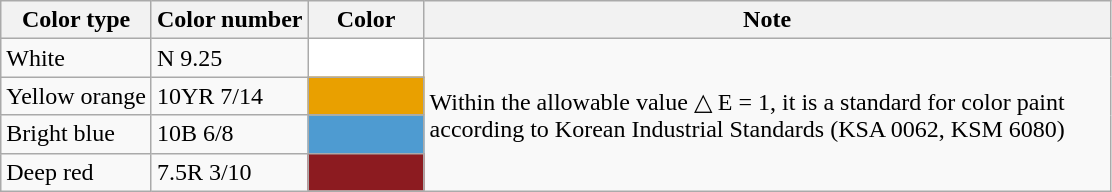<table class="wikitable">
<tr>
<th>Color type</th>
<th>Color number</th>
<th width="70">Color</th>
<th width="450">Note</th>
</tr>
<tr>
<td>White</td>
<td>N 9.25</td>
<td style="background-color:white"></td>
<td rowspan="4">Within the allowable value △ E = 1, it is a standard for color paint according to Korean Industrial Standards (KSA 0062, KSM 6080)</td>
</tr>
<tr>
<td>Yellow orange</td>
<td>10YR 7/14</td>
<td style="background-color:#e9a000"></td>
</tr>
<tr>
<td>Bright blue</td>
<td>10B 6/8</td>
<td style="background-color:#4e9bd1"></td>
</tr>
<tr>
<td>Deep red</td>
<td>7.5R 3/10</td>
<td style="background-color:#8c1b20"></td>
</tr>
</table>
